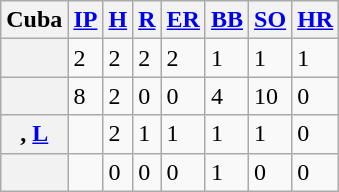<table class="wikitable sortable plainrowheaders">
<tr>
<th scope="col">Cuba</th>
<th scope="col"><a href='#'>IP</a></th>
<th scope="col"><a href='#'>H</a></th>
<th scope="col"><a href='#'>R</a></th>
<th scope="col"><a href='#'>ER</a></th>
<th scope="col"><a href='#'>BB</a></th>
<th scope="col"><a href='#'>SO</a></th>
<th scope="col"><a href='#'>HR</a></th>
</tr>
<tr>
<th scope="row"></th>
<td>2</td>
<td>2</td>
<td>2</td>
<td>2</td>
<td>1</td>
<td>1</td>
<td>1</td>
</tr>
<tr>
<th scope="row"></th>
<td>8</td>
<td>2</td>
<td>0</td>
<td>0</td>
<td>4</td>
<td>10</td>
<td>0</td>
</tr>
<tr>
<th scope="row">, <a href='#'>L</a></th>
<td></td>
<td>2</td>
<td>1</td>
<td>1</td>
<td>1</td>
<td>1</td>
<td>0</td>
</tr>
<tr>
<th scope="row"></th>
<td></td>
<td>0</td>
<td>0</td>
<td>0</td>
<td>1</td>
<td>0</td>
<td>0</td>
</tr>
</table>
